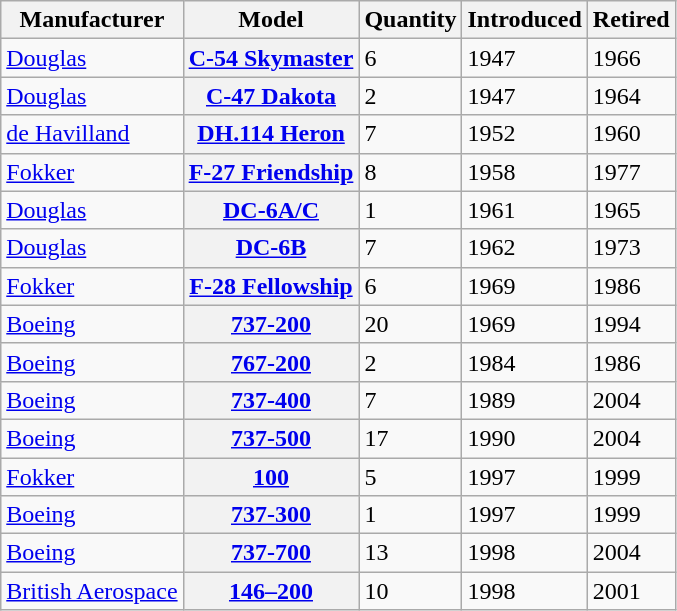<table class="wikitable plainrowheaders sortable">
<tr>
<th scope=col>Manufacturer</th>
<th scope=col>Model</th>
<th scope=col>Quantity</th>
<th scope=col>Introduced</th>
<th scope=col>Retired</th>
</tr>
<tr>
<td><a href='#'>Douglas</a></td>
<th scope=row><a href='#'>C-54 Skymaster</a></th>
<td>6</td>
<td>1947</td>
<td>1966</td>
</tr>
<tr>
<td><a href='#'>Douglas</a></td>
<th scope=row><a href='#'>C-47 Dakota</a></th>
<td>2</td>
<td>1947</td>
<td>1964</td>
</tr>
<tr>
<td><a href='#'>de Havilland</a></td>
<th scope=row><a href='#'>DH.114 Heron</a></th>
<td>7</td>
<td>1952</td>
<td>1960</td>
</tr>
<tr>
<td><a href='#'>Fokker</a></td>
<th scope=row><a href='#'>F-27 Friendship</a></th>
<td>8</td>
<td>1958</td>
<td>1977</td>
</tr>
<tr>
<td><a href='#'>Douglas</a></td>
<th scope=row><a href='#'>DC-6A/C</a></th>
<td>1</td>
<td>1961</td>
<td>1965</td>
</tr>
<tr>
<td><a href='#'>Douglas</a></td>
<th scope=row><a href='#'>DC-6B</a></th>
<td>7</td>
<td>1962</td>
<td>1973</td>
</tr>
<tr>
<td><a href='#'>Fokker</a></td>
<th scope=row><a href='#'>F-28 Fellowship</a></th>
<td>6</td>
<td>1969</td>
<td>1986</td>
</tr>
<tr>
<td><a href='#'>Boeing</a></td>
<th scope=row><a href='#'>737-200</a></th>
<td>20</td>
<td>1969</td>
<td>1994</td>
</tr>
<tr>
<td><a href='#'>Boeing</a></td>
<th scope=row><a href='#'>767-200</a></th>
<td>2</td>
<td>1984</td>
<td>1986</td>
</tr>
<tr>
<td><a href='#'>Boeing</a></td>
<th scope=row><a href='#'>737-400</a></th>
<td>7</td>
<td>1989</td>
<td>2004</td>
</tr>
<tr>
<td><a href='#'>Boeing</a></td>
<th scope=row><a href='#'>737-500</a></th>
<td>17</td>
<td>1990</td>
<td>2004</td>
</tr>
<tr>
<td><a href='#'>Fokker</a></td>
<th scope=row><a href='#'>100</a></th>
<td>5</td>
<td>1997</td>
<td>1999</td>
</tr>
<tr>
<td><a href='#'>Boeing</a></td>
<th scope=row><a href='#'>737-300</a></th>
<td>1</td>
<td>1997</td>
<td>1999</td>
</tr>
<tr>
<td><a href='#'>Boeing</a></td>
<th scope=row><a href='#'>737-700</a></th>
<td>13</td>
<td>1998</td>
<td>2004</td>
</tr>
<tr>
<td><a href='#'>British Aerospace</a></td>
<th scope=row><a href='#'>146–200</a></th>
<td>10</td>
<td>1998</td>
<td>2001</td>
</tr>
</table>
